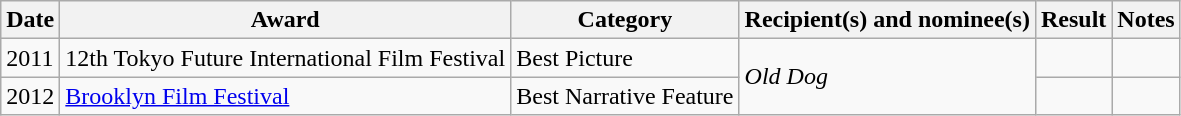<table class="wikitable">
<tr>
<th>Date</th>
<th>Award</th>
<th>Category</th>
<th>Recipient(s) and nominee(s)</th>
<th>Result</th>
<th>Notes</th>
</tr>
<tr>
<td>2011</td>
<td>12th Tokyo Future International Film Festival</td>
<td>Best Picture</td>
<td rowspan="2"><em>Old Dog</em></td>
<td></td>
<td></td>
</tr>
<tr>
<td>2012</td>
<td><a href='#'>Brooklyn Film Festival</a></td>
<td>Best Narrative Feature</td>
<td></td>
<td></td>
</tr>
</table>
